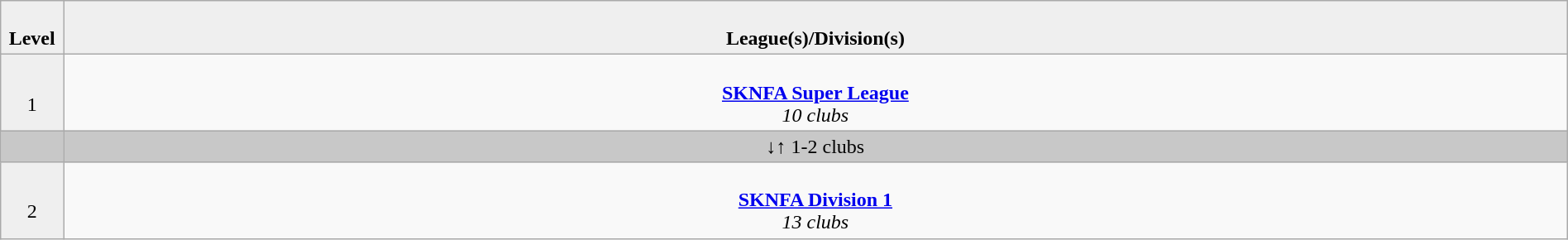<table class="wikitable" style="text-align:center; width:100%;">
<tr style="background:#efefef;">
<td style="width:4%; text-align:center;"><br><strong>Level</strong></td>
<td colspan="12"  style="width:96%; text-align:center;"><br><strong>League(s)/Division(s)</strong></td>
</tr>
<tr>
<td style="text-align:center; width:4%; background:#efefef;"><br>1</td>
<td colspan="12"  style="width:96%; text-align:center;"><br><strong><a href='#'>SKNFA Super League</a></strong><br>
<em>10 clubs</em><br></td>
</tr>
<tr style="background:#c8c8c8">
<td style="width:4%;"></td>
<td colspan="9" style="width:96%;">↓↑ 1-2 clubs</td>
</tr>
<tr>
<td style="text-align:center; width:4%; background:#efefef;"><br>2</td>
<td colspan="12"  style="width:96%; text-align:center;"><br><strong><a href='#'>SKNFA Division 1</a></strong><br>
<em>13 clubs</em><br></td>
</tr>
</table>
